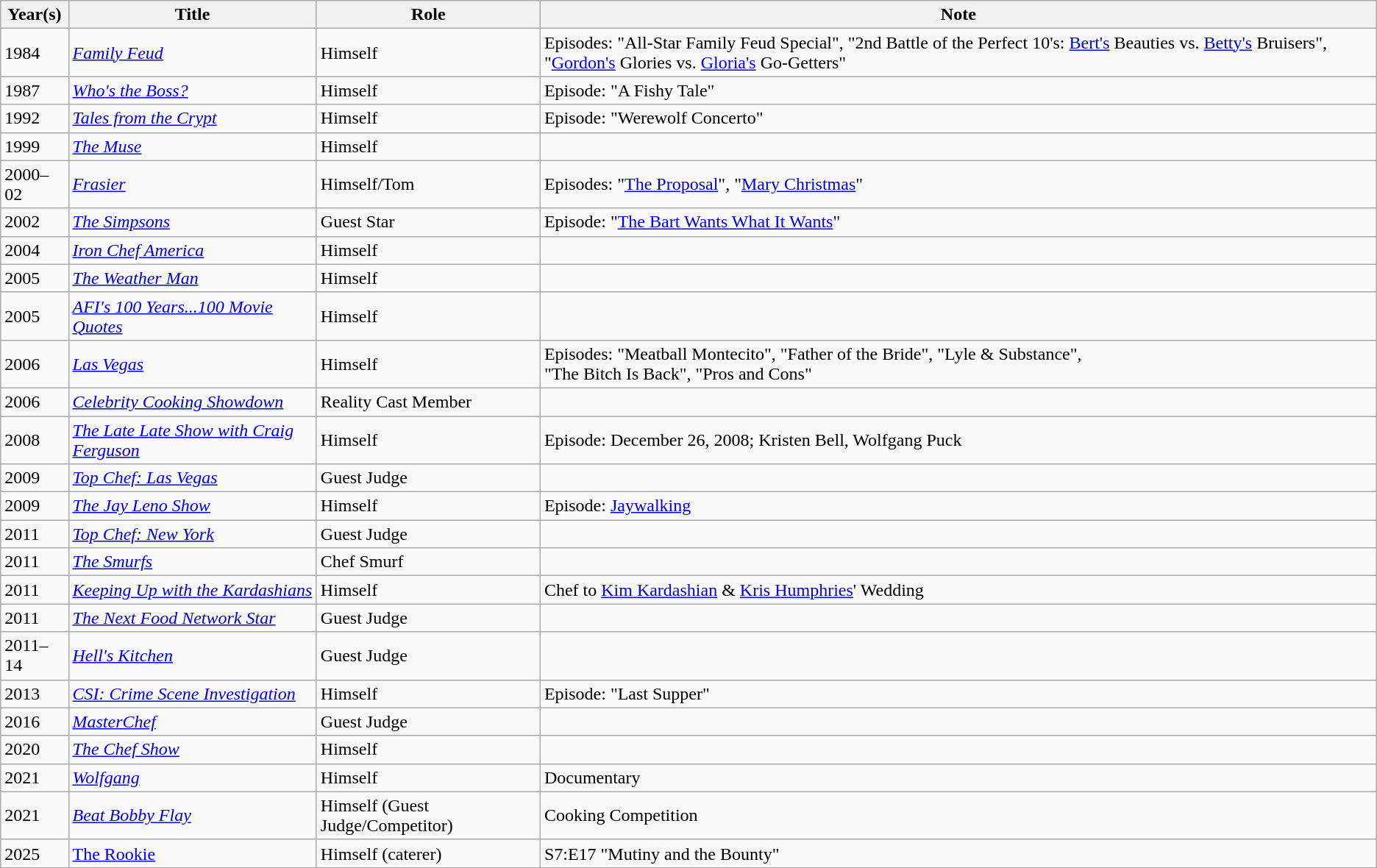<table class="wikitable">
<tr>
<th>Year(s)</th>
<th>Title</th>
<th>Role</th>
<th>Note</th>
</tr>
<tr>
<td>1984</td>
<td><em><a href='#'>Family Feud</a></em></td>
<td>Himself</td>
<td>Episodes: "All-Star Family Feud Special", "2nd Battle of the Perfect 10's: <a href='#'>Bert's</a> Beauties vs. <a href='#'>Betty's</a> Bruisers", "<a href='#'>Gordon's</a> Glories vs. <a href='#'>Gloria's</a> Go-Getters"</td>
</tr>
<tr>
<td>1987</td>
<td><em><a href='#'>Who's the Boss?</a></em></td>
<td>Himself</td>
<td>Episode: "A Fishy Tale"</td>
</tr>
<tr>
<td>1992</td>
<td><em><a href='#'>Tales from the Crypt</a></em></td>
<td>Himself</td>
<td>Episode: "Werewolf Concerto"</td>
</tr>
<tr>
<td>1999</td>
<td><em><a href='#'>The Muse</a></em></td>
<td>Himself</td>
<td></td>
</tr>
<tr>
<td>2000–02</td>
<td><em><a href='#'>Frasier</a></em></td>
<td>Himself/Tom</td>
<td>Episodes: "<a href='#'>The Proposal</a>", "<a href='#'>Mary Christmas</a>"</td>
</tr>
<tr>
<td>2002</td>
<td><em><a href='#'>The Simpsons</a></em></td>
<td>Guest Star</td>
<td>Episode: "<a href='#'>The Bart Wants What It Wants</a>"</td>
</tr>
<tr>
<td>2004</td>
<td><em><a href='#'>Iron Chef America</a></em></td>
<td>Himself</td>
<td></td>
</tr>
<tr>
<td>2005</td>
<td><em><a href='#'>The Weather Man</a></em></td>
<td>Himself</td>
<td></td>
</tr>
<tr>
<td>2005</td>
<td><em><a href='#'>AFI's 100 Years...100 Movie Quotes</a></em></td>
<td>Himself</td>
<td></td>
</tr>
<tr>
<td>2006</td>
<td><em><a href='#'>Las Vegas</a></em></td>
<td>Himself</td>
<td>Episodes: "Meatball Montecito", "Father of the Bride", "Lyle & Substance",<br>"The Bitch Is Back", "Pros and Cons"</td>
</tr>
<tr>
<td>2006</td>
<td><em><a href='#'>Celebrity Cooking Showdown</a></em></td>
<td>Reality Cast Member</td>
<td></td>
</tr>
<tr>
<td>2008</td>
<td><em><a href='#'>The Late Late Show with Craig Ferguson</a></em></td>
<td>Himself</td>
<td>Episode: December 26, 2008; Kristen Bell, Wolfgang Puck</td>
</tr>
<tr>
<td>2009</td>
<td><em><a href='#'>Top Chef: Las Vegas</a></em></td>
<td>Guest Judge</td>
<td></td>
</tr>
<tr>
<td>2009</td>
<td><em><a href='#'>The Jay Leno Show</a></em></td>
<td>Himself</td>
<td>Episode: <a href='#'>Jaywalking</a></td>
</tr>
<tr>
<td>2011</td>
<td><em><a href='#'>Top Chef: New York</a></em></td>
<td>Guest Judge</td>
<td></td>
</tr>
<tr>
<td>2011</td>
<td><em><a href='#'>The Smurfs</a></em></td>
<td>Chef Smurf</td>
<td></td>
</tr>
<tr>
<td>2011</td>
<td><em><a href='#'>Keeping Up with the Kardashians</a></em></td>
<td>Himself</td>
<td>Chef to <a href='#'>Kim Kardashian</a> & <a href='#'>Kris Humphries</a>' Wedding</td>
</tr>
<tr>
<td>2011</td>
<td><em><a href='#'>The Next Food Network Star</a></em></td>
<td>Guest Judge</td>
<td></td>
</tr>
<tr>
<td>2011–14</td>
<td><em><a href='#'>Hell's Kitchen</a></em></td>
<td>Guest Judge</td>
<td></td>
</tr>
<tr>
<td>2013</td>
<td><em><a href='#'>CSI: Crime Scene Investigation</a></em></td>
<td>Himself</td>
<td>Episode: "Last Supper"</td>
</tr>
<tr>
<td>2016</td>
<td><em><a href='#'>MasterChef</a></em></td>
<td>Guest Judge</td>
<td></td>
</tr>
<tr>
<td>2020</td>
<td><em><a href='#'>The Chef Show</a></em></td>
<td>Himself</td>
<td></td>
</tr>
<tr>
<td>2021</td>
<td><em><a href='#'>Wolfgang</a></em></td>
<td>Himself</td>
<td>Documentary</td>
</tr>
<tr>
<td>2021</td>
<td><em><a href='#'>Beat Bobby Flay</a></em></td>
<td>Himself (Guest Judge/Competitor)</td>
<td>Cooking Competition</td>
</tr>
<tr>
<td>2025</td>
<td><a href='#'>The Rookie</a></td>
<td>Himself (caterer)</td>
<td>S7:E17 "Mutiny and the Bounty"</td>
</tr>
</table>
